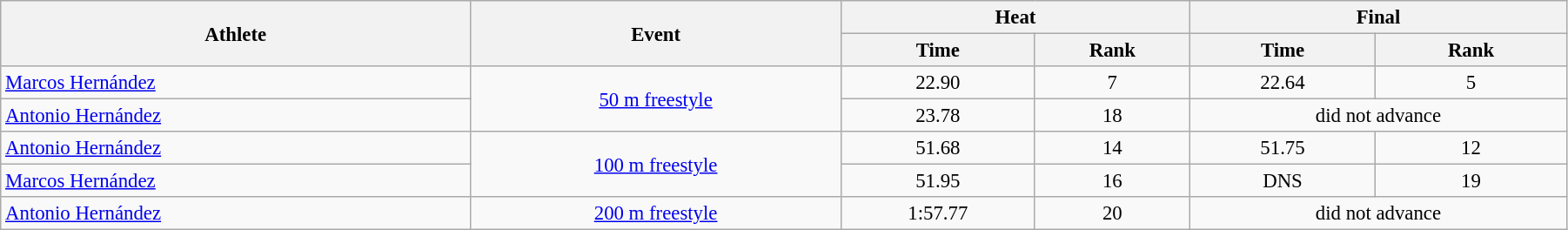<table class=wikitable style="font-size:95%" width="95%">
<tr>
<th rowspan="2">Athlete</th>
<th rowspan="2">Event</th>
<th colspan="2">Heat</th>
<th colspan="2">Final</th>
</tr>
<tr>
<th>Time</th>
<th>Rank</th>
<th>Time</th>
<th>Rank</th>
</tr>
<tr>
<td width=30%><a href='#'>Marcos Hernández</a></td>
<td rowspan=2 align=center><a href='#'>50 m freestyle</a></td>
<td align=center>22.90</td>
<td align=center>7</td>
<td align=center>22.64</td>
<td align=center>5</td>
</tr>
<tr>
<td width=30%><a href='#'>Antonio Hernández</a></td>
<td align=center>23.78</td>
<td align=center>18</td>
<td colspan=2 align=center>did not advance</td>
</tr>
<tr>
<td width=30%><a href='#'>Antonio Hernández</a></td>
<td rowspan=2 align=center><a href='#'>100 m freestyle</a></td>
<td align=center>51.68</td>
<td align=center>14</td>
<td align=center>51.75</td>
<td align=center>12</td>
</tr>
<tr>
<td width=30%><a href='#'>Marcos Hernández</a></td>
<td align=center>51.95</td>
<td align=center>16</td>
<td align=center>DNS</td>
<td align=center>19</td>
</tr>
<tr>
<td width=30%><a href='#'>Antonio Hernández</a></td>
<td rowspan=2 align=center><a href='#'>200 m freestyle</a></td>
<td align=center>1:57.77</td>
<td align=center>20</td>
<td colspan=2 align=center>did not advance</td>
</tr>
</table>
